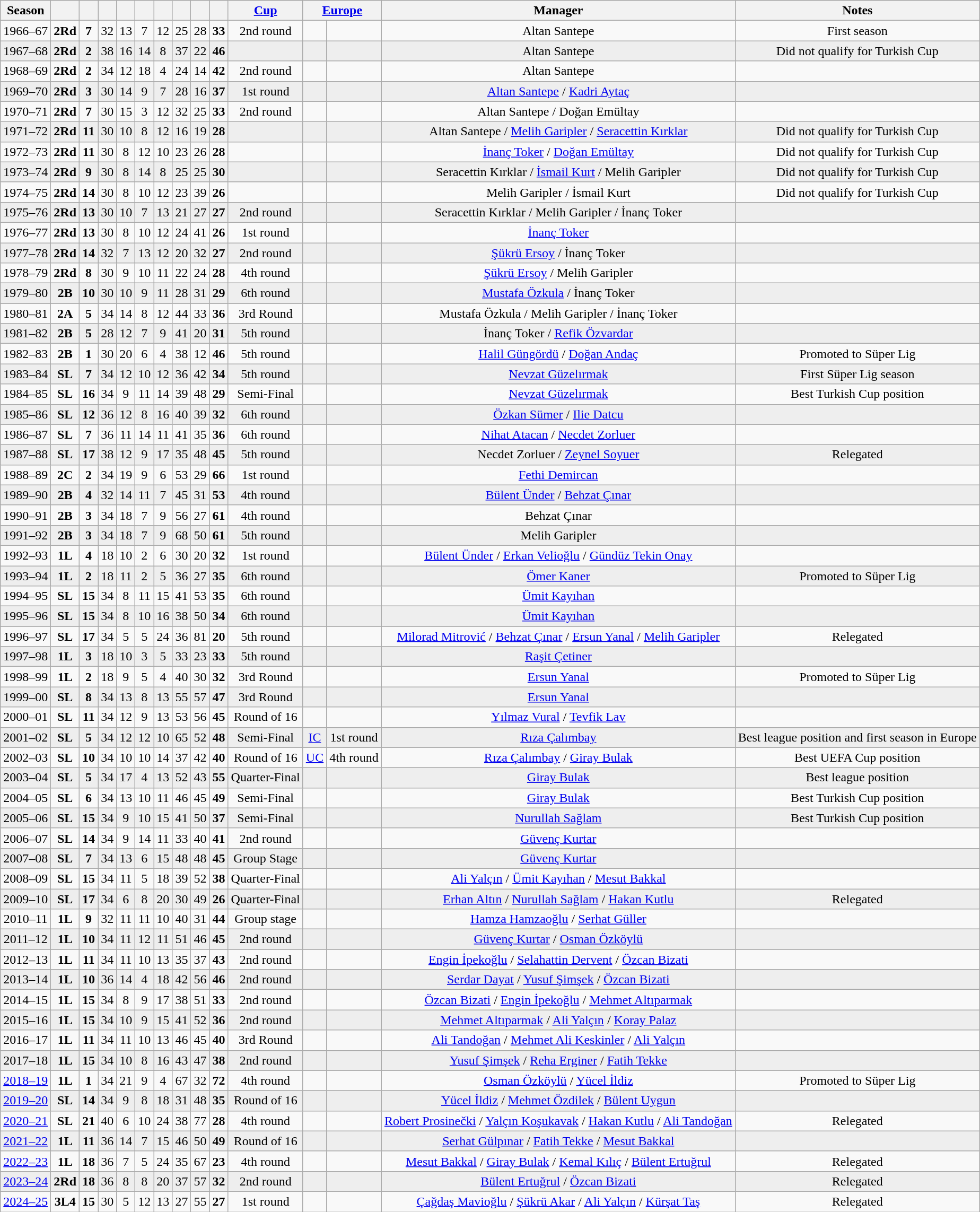<table class="wikitable"  style="text-align: center;">
<tr>
<th>Season</th>
<th></th>
<th></th>
<th></th>
<th></th>
<th></th>
<th></th>
<th></th>
<th></th>
<th></th>
<th><a href='#'>Cup</a></th>
<th colspan=2><a href='#'>Europe</a></th>
<th>Manager</th>
<th>Notes</th>
</tr>
<tr>
<td>1966–67</td>
<td><strong>2Rd</strong></td>
<td><strong>7</strong></td>
<td>32</td>
<td>13</td>
<td>7</td>
<td>12</td>
<td>25</td>
<td>28</td>
<td><strong>33</strong></td>
<td>2nd  round</td>
<td></td>
<td></td>
<td>Altan Santepe</td>
<td>First season</td>
</tr>
<tr style="background: #EEEEEE;">
<td>1967–68</td>
<td><strong>2Rd</strong></td>
<td><strong>2</strong></td>
<td>38</td>
<td>16</td>
<td>14</td>
<td>8</td>
<td>37</td>
<td>22</td>
<td><strong>46</strong></td>
<td></td>
<td></td>
<td></td>
<td>Altan Santepe</td>
<td>Did not qualify for Turkish Cup</td>
</tr>
<tr>
<td>1968–69</td>
<td><strong>2Rd</strong></td>
<td><strong>2</strong></td>
<td>34</td>
<td>12</td>
<td>18</td>
<td>4</td>
<td>24</td>
<td>14</td>
<td><strong>42</strong></td>
<td>2nd  round</td>
<td></td>
<td></td>
<td>Altan Santepe</td>
<td></td>
</tr>
<tr style="background: #EEEEEE;">
<td>1969–70</td>
<td><strong>2Rd</strong></td>
<td><strong>3</strong></td>
<td>30</td>
<td>14</td>
<td>9</td>
<td>7</td>
<td>28</td>
<td>16</td>
<td><strong>37</strong></td>
<td>1st round</td>
<td></td>
<td></td>
<td><a href='#'>Altan Santepe</a> / <a href='#'>Kadri Aytaç</a></td>
<td></td>
</tr>
<tr>
<td>1970–71</td>
<td><strong>2Rd</strong></td>
<td><strong>7</strong></td>
<td>30</td>
<td>15</td>
<td>3</td>
<td>12</td>
<td>32</td>
<td>25</td>
<td><strong>33</strong></td>
<td>2nd  round</td>
<td></td>
<td></td>
<td>Altan Santepe / Doğan Emültay</td>
<td></td>
</tr>
<tr style="background: #EEEEEE;">
<td>1971–72</td>
<td><strong>2Rd</strong></td>
<td><strong>11</strong></td>
<td>30</td>
<td>10</td>
<td>8</td>
<td>12</td>
<td>16</td>
<td>19</td>
<td><strong>28</strong></td>
<td></td>
<td></td>
<td></td>
<td>Altan Santepe / <a href='#'>Melih Garipler</a> / <a href='#'>Seracettin Kırklar</a></td>
<td>Did not qualify for Turkish Cup</td>
</tr>
<tr>
<td>1972–73</td>
<td><strong>2Rd</strong></td>
<td><strong>11</strong></td>
<td>30</td>
<td>8</td>
<td>12</td>
<td>10</td>
<td>23</td>
<td>26</td>
<td><strong>28</strong></td>
<td></td>
<td></td>
<td></td>
<td><a href='#'>İnanç Toker</a> / <a href='#'>Doğan Emültay</a></td>
<td>Did not qualify for Turkish Cup</td>
</tr>
<tr style="background: #EEEEEE;">
<td>1973–74</td>
<td><strong>2Rd</strong></td>
<td><strong>9</strong></td>
<td>30</td>
<td>8</td>
<td>14</td>
<td>8</td>
<td>25</td>
<td>25</td>
<td><strong>30</strong></td>
<td></td>
<td></td>
<td></td>
<td>Seracettin Kırklar / <a href='#'>İsmail Kurt</a> / Melih Garipler</td>
<td>Did not qualify for Turkish Cup</td>
</tr>
<tr>
<td>1974–75</td>
<td><strong>2Rd</strong></td>
<td><strong>14</strong></td>
<td>30</td>
<td>8</td>
<td>10</td>
<td>12</td>
<td>23</td>
<td>39</td>
<td><strong>26</strong></td>
<td></td>
<td></td>
<td></td>
<td>Melih Garipler / İsmail Kurt</td>
<td>Did not qualify for Turkish Cup</td>
</tr>
<tr style="background: #EEEEEE;">
<td>1975–76</td>
<td><strong>2Rd</strong></td>
<td><strong>13</strong></td>
<td>30</td>
<td>10</td>
<td>7</td>
<td>13</td>
<td>21</td>
<td>27</td>
<td><strong>27</strong></td>
<td>2nd  round</td>
<td></td>
<td></td>
<td>Seracettin Kırklar / Melih Garipler / İnanç Toker</td>
<td></td>
</tr>
<tr>
<td>1976–77</td>
<td><strong>2Rd</strong></td>
<td><strong>13</strong></td>
<td>30</td>
<td>8</td>
<td>10</td>
<td>12</td>
<td>24</td>
<td>41</td>
<td><strong>26</strong></td>
<td>1st round</td>
<td></td>
<td></td>
<td><a href='#'>İnanç Toker</a></td>
<td></td>
</tr>
<tr style="background: #EEEEEE;">
<td>1977–78</td>
<td><strong>2Rd</strong></td>
<td><strong>14</strong></td>
<td>32</td>
<td>7</td>
<td>13</td>
<td>12</td>
<td>20</td>
<td>32</td>
<td><strong>27</strong></td>
<td>2nd  round</td>
<td></td>
<td></td>
<td><a href='#'>Şükrü Ersoy</a> / İnanç Toker</td>
<td></td>
</tr>
<tr>
<td>1978–79</td>
<td><strong>2Rd</strong></td>
<td><strong>8</strong></td>
<td>30</td>
<td>9</td>
<td>10</td>
<td>11</td>
<td>22</td>
<td>24</td>
<td><strong>28</strong></td>
<td>4th round</td>
<td></td>
<td></td>
<td><a href='#'>Şükrü Ersoy</a> / Melih Garipler</td>
<td></td>
</tr>
<tr style="background: #EEEEEE;">
<td>1979–80</td>
<td><strong>2B</strong></td>
<td><strong>10</strong></td>
<td>30</td>
<td>10</td>
<td>9</td>
<td>11</td>
<td>28</td>
<td>31</td>
<td><strong>29</strong></td>
<td>6th round</td>
<td></td>
<td></td>
<td><a href='#'>Mustafa Özkula</a> / İnanç Toker</td>
<td></td>
</tr>
<tr>
<td>1980–81</td>
<td><strong>2A</strong></td>
<td><strong>5</strong></td>
<td>34</td>
<td>14</td>
<td>8</td>
<td>12</td>
<td>44</td>
<td>33</td>
<td><strong>36</strong></td>
<td>3rd Round</td>
<td></td>
<td></td>
<td>Mustafa Özkula / Melih Garipler / İnanç Toker</td>
<td></td>
</tr>
<tr style="background: #EEEEEE;">
<td>1981–82</td>
<td><strong>2B</strong></td>
<td><strong>5</strong></td>
<td>28</td>
<td>12</td>
<td>7</td>
<td>9</td>
<td>41</td>
<td>20</td>
<td><strong>31</strong></td>
<td>5th round</td>
<td></td>
<td></td>
<td>İnanç Toker / <a href='#'>Refik Özvardar</a></td>
<td></td>
</tr>
<tr>
<td>1982–83</td>
<td><strong>2B</strong></td>
<td><strong>1</strong></td>
<td>30</td>
<td>20</td>
<td>6</td>
<td>4</td>
<td>38</td>
<td>12</td>
<td><strong>46</strong></td>
<td>5th round</td>
<td></td>
<td></td>
<td><a href='#'>Halil Güngördü</a> / <a href='#'>Doğan Andaç</a></td>
<td>Promoted to Süper Lig</td>
</tr>
<tr style="background: #EEEEEE;">
<td>1983–84</td>
<td><strong>SL</strong></td>
<td><strong>7</strong></td>
<td>34</td>
<td>12</td>
<td>10</td>
<td>12</td>
<td>36</td>
<td>42</td>
<td><strong>34</strong></td>
<td>5th round</td>
<td></td>
<td></td>
<td><a href='#'>Nevzat Güzelırmak</a></td>
<td>First Süper Lig season</td>
</tr>
<tr>
<td>1984–85</td>
<td><strong>SL</strong></td>
<td><strong>16</strong></td>
<td>34</td>
<td>9</td>
<td>11</td>
<td>14</td>
<td>39</td>
<td>48</td>
<td><strong>29</strong></td>
<td>Semi-Final</td>
<td></td>
<td></td>
<td><a href='#'>Nevzat Güzelırmak</a></td>
<td>Best Turkish Cup position</td>
</tr>
<tr style="background: #EEEEEE;">
<td>1985–86</td>
<td><strong>SL</strong></td>
<td><strong>12</strong></td>
<td>36</td>
<td>12</td>
<td>8</td>
<td>16</td>
<td>40</td>
<td>39</td>
<td><strong>32</strong></td>
<td>6th round</td>
<td></td>
<td></td>
<td><a href='#'>Özkan Sümer</a> / <a href='#'>Ilie Datcu</a></td>
<td></td>
</tr>
<tr>
<td>1986–87</td>
<td><strong>SL</strong></td>
<td><strong>7</strong></td>
<td>36</td>
<td>11</td>
<td>14</td>
<td>11</td>
<td>41</td>
<td>35</td>
<td><strong>36</strong></td>
<td>6th round</td>
<td></td>
<td></td>
<td><a href='#'>Nihat Atacan</a> / <a href='#'>Necdet Zorluer</a></td>
<td></td>
</tr>
<tr style="background: #EEEEEE;">
<td>1987–88</td>
<td><strong>SL</strong></td>
<td><strong>17</strong></td>
<td>38</td>
<td>12</td>
<td>9</td>
<td>17</td>
<td>35</td>
<td>48</td>
<td><strong>45</strong></td>
<td>5th round</td>
<td></td>
<td></td>
<td>Necdet Zorluer / <a href='#'>Zeynel Soyuer</a></td>
<td>Relegated</td>
</tr>
<tr>
<td>1988–89</td>
<td><strong>2C</strong></td>
<td><strong>2</strong></td>
<td>34</td>
<td>19</td>
<td>9</td>
<td>6</td>
<td>53</td>
<td>29</td>
<td><strong>66</strong></td>
<td>1st round</td>
<td></td>
<td></td>
<td><a href='#'>Fethi Demircan</a></td>
<td></td>
</tr>
<tr style="background: #EEEEEE;">
<td>1989–90</td>
<td><strong>2B</strong></td>
<td><strong>4</strong></td>
<td>32</td>
<td>14</td>
<td>11</td>
<td>7</td>
<td>45</td>
<td>31</td>
<td><strong>53</strong></td>
<td>4th round</td>
<td></td>
<td></td>
<td><a href='#'>Bülent Ünder</a> / <a href='#'>Behzat Çınar</a></td>
<td></td>
</tr>
<tr>
<td>1990–91</td>
<td><strong>2B</strong></td>
<td><strong>3</strong></td>
<td>34</td>
<td>18</td>
<td>7</td>
<td>9</td>
<td>56</td>
<td>27</td>
<td><strong>61</strong></td>
<td>4th round</td>
<td></td>
<td></td>
<td>Behzat Çınar</td>
<td></td>
</tr>
<tr style="background: #EEEEEE;">
<td>1991–92</td>
<td><strong>2B</strong></td>
<td><strong>3</strong></td>
<td>34</td>
<td>18</td>
<td>7</td>
<td>9</td>
<td>68</td>
<td>50</td>
<td><strong>61</strong></td>
<td>5th round</td>
<td></td>
<td></td>
<td>Melih Garipler</td>
<td></td>
</tr>
<tr>
<td>1992–93</td>
<td><strong>1L</strong></td>
<td><strong>4</strong></td>
<td>18</td>
<td>10</td>
<td>2</td>
<td>6</td>
<td>30</td>
<td>20</td>
<td><strong>32</strong></td>
<td>1st round</td>
<td></td>
<td></td>
<td><a href='#'>Bülent Ünder</a> / <a href='#'>Erkan Velioğlu</a> / <a href='#'>Gündüz Tekin Onay</a></td>
<td></td>
</tr>
<tr style="background: #EEEEEE;">
<td>1993–94</td>
<td><strong>1L</strong></td>
<td><strong>2</strong></td>
<td>18</td>
<td>11</td>
<td>2</td>
<td>5</td>
<td>36</td>
<td>27</td>
<td><strong>35</strong></td>
<td>6th round</td>
<td></td>
<td></td>
<td><a href='#'>Ömer Kaner</a></td>
<td>Promoted to Süper Lig</td>
</tr>
<tr>
<td>1994–95</td>
<td><strong>SL</strong></td>
<td><strong>15</strong></td>
<td>34</td>
<td>8</td>
<td>11</td>
<td>15</td>
<td>41</td>
<td>53</td>
<td><strong>35</strong></td>
<td>6th round</td>
<td></td>
<td></td>
<td><a href='#'>Ümit Kayıhan</a></td>
<td></td>
</tr>
<tr style="background: #EEEEEE;">
<td>1995–96</td>
<td><strong>SL</strong></td>
<td><strong>15</strong></td>
<td>34</td>
<td>8</td>
<td>10</td>
<td>16</td>
<td>38</td>
<td>50</td>
<td><strong>34</strong></td>
<td>6th round</td>
<td></td>
<td></td>
<td><a href='#'>Ümit Kayıhan</a></td>
<td></td>
</tr>
<tr>
<td>1996–97</td>
<td><strong>SL</strong></td>
<td><strong>17</strong></td>
<td>34</td>
<td>5</td>
<td>5</td>
<td>24</td>
<td>36</td>
<td>81</td>
<td><strong>20</strong></td>
<td>5th round</td>
<td></td>
<td></td>
<td><a href='#'>Milorad Mitrović</a> / <a href='#'>Behzat Çınar</a> / <a href='#'>Ersun Yanal</a> / <a href='#'>Melih Garipler</a></td>
<td>Relegated</td>
</tr>
<tr style="background: #EEEEEE;">
<td>1997–98</td>
<td><strong>1L</strong></td>
<td><strong>3</strong></td>
<td>18</td>
<td>10</td>
<td>3</td>
<td>5</td>
<td>33</td>
<td>23</td>
<td><strong>33</strong></td>
<td>5th round</td>
<td></td>
<td></td>
<td><a href='#'>Raşit Çetiner</a></td>
<td></td>
</tr>
<tr>
<td>1998–99</td>
<td><strong>1L</strong></td>
<td><strong>2</strong></td>
<td>18</td>
<td>9</td>
<td>5</td>
<td>4</td>
<td>40</td>
<td>30</td>
<td><strong>32</strong></td>
<td>3rd Round</td>
<td></td>
<td></td>
<td><a href='#'>Ersun Yanal</a></td>
<td>Promoted to Süper Lig</td>
</tr>
<tr style="background: #EEEEEE;">
<td>1999–00</td>
<td><strong>SL</strong></td>
<td><strong>8</strong></td>
<td>34</td>
<td>13</td>
<td>8</td>
<td>13</td>
<td>55</td>
<td>57</td>
<td><strong>47</strong></td>
<td>3rd Round</td>
<td></td>
<td></td>
<td><a href='#'>Ersun Yanal</a></td>
<td></td>
</tr>
<tr>
<td>2000–01</td>
<td><strong>SL</strong></td>
<td><strong>11</strong></td>
<td>34</td>
<td>12</td>
<td>9</td>
<td>13</td>
<td>53</td>
<td>56</td>
<td><strong>45</strong></td>
<td>Round of 16</td>
<td></td>
<td></td>
<td><a href='#'>Yılmaz Vural</a> / <a href='#'>Tevfik Lav</a></td>
<td></td>
</tr>
<tr style="background: #EEEEEE;">
<td>2001–02</td>
<td><strong>SL</strong></td>
<td><strong>5</strong></td>
<td>34</td>
<td>12</td>
<td>12</td>
<td>10</td>
<td>65</td>
<td>52</td>
<td><strong>48</strong></td>
<td>Semi-Final</td>
<td><a href='#'>IC</a></td>
<td>1st round</td>
<td><a href='#'>Rıza Çalımbay</a></td>
<td>Best league position and first season in Europe</td>
</tr>
<tr>
<td>2002–03</td>
<td><strong>SL</strong></td>
<td><strong>10</strong></td>
<td>34</td>
<td>10</td>
<td>10</td>
<td>14</td>
<td>37</td>
<td>42</td>
<td><strong>40</strong></td>
<td>Round of 16</td>
<td><a href='#'>UC</a></td>
<td>4th round</td>
<td><a href='#'>Rıza Çalımbay</a> / <a href='#'>Giray Bulak</a></td>
<td>Best UEFA Cup position</td>
</tr>
<tr style="background: #EEEEEE;">
<td>2003–04</td>
<td><strong>SL</strong></td>
<td><strong>5</strong></td>
<td>34</td>
<td>17</td>
<td>4</td>
<td>13</td>
<td>52</td>
<td>43</td>
<td><strong>55</strong></td>
<td>Quarter-Final</td>
<td></td>
<td></td>
<td><a href='#'>Giray Bulak</a></td>
<td>Best league position</td>
</tr>
<tr>
<td>2004–05</td>
<td><strong>SL</strong></td>
<td><strong>6</strong></td>
<td>34</td>
<td>13</td>
<td>10</td>
<td>11</td>
<td>46</td>
<td>45</td>
<td><strong>49</strong></td>
<td>Semi-Final</td>
<td></td>
<td></td>
<td><a href='#'>Giray Bulak</a></td>
<td>Best Turkish Cup position</td>
</tr>
<tr style="background: #EEEEEE;">
<td>2005–06</td>
<td><strong>SL</strong></td>
<td><strong>15</strong></td>
<td>34</td>
<td>9</td>
<td>10</td>
<td>15</td>
<td>41</td>
<td>50</td>
<td><strong>37</strong></td>
<td>Semi-Final</td>
<td></td>
<td></td>
<td><a href='#'>Nurullah Sağlam</a></td>
<td>Best Turkish Cup position</td>
</tr>
<tr>
<td>2006–07</td>
<td><strong>SL</strong></td>
<td><strong>14</strong></td>
<td>34</td>
<td>9</td>
<td>14</td>
<td>11</td>
<td>33</td>
<td>40</td>
<td><strong>41</strong></td>
<td>2nd  round</td>
<td></td>
<td></td>
<td><a href='#'>Güvenç Kurtar</a></td>
<td></td>
</tr>
<tr style="background: #EEEEEE;">
<td>2007–08</td>
<td><strong>SL</strong></td>
<td><strong>7</strong></td>
<td>34</td>
<td>13</td>
<td>6</td>
<td>15</td>
<td>48</td>
<td>48</td>
<td><strong>45</strong></td>
<td>Group Stage</td>
<td></td>
<td></td>
<td><a href='#'>Güvenç Kurtar</a></td>
<td></td>
</tr>
<tr>
<td>2008–09</td>
<td><strong>SL</strong></td>
<td><strong>15</strong></td>
<td>34</td>
<td>11</td>
<td>5</td>
<td>18</td>
<td>39</td>
<td>52</td>
<td><strong>38</strong></td>
<td>Quarter-Final</td>
<td></td>
<td></td>
<td><a href='#'>Ali Yalçın</a> / <a href='#'>Ümit Kayıhan</a> / <a href='#'>Mesut Bakkal</a></td>
<td></td>
</tr>
<tr style="background: #EEEEEE;">
<td>2009–10</td>
<td><strong>SL</strong></td>
<td><strong>17</strong></td>
<td>34</td>
<td>6</td>
<td>8</td>
<td>20</td>
<td>30</td>
<td>49</td>
<td><strong>26</strong></td>
<td>Quarter-Final</td>
<td></td>
<td></td>
<td><a href='#'>Erhan Altın</a> / <a href='#'>Nurullah Sağlam</a> / <a href='#'>Hakan Kutlu</a></td>
<td>Relegated</td>
</tr>
<tr>
<td>2010–11</td>
<td><strong>1L</strong></td>
<td><strong>9</strong></td>
<td>32</td>
<td>11</td>
<td>11</td>
<td>10</td>
<td>40</td>
<td>31</td>
<td><strong>44</strong></td>
<td>Group stage</td>
<td></td>
<td></td>
<td><a href='#'>Hamza Hamzaoğlu</a> / <a href='#'>Serhat Güller</a></td>
<td></td>
</tr>
<tr style="background: #EEEEEE;">
<td>2011–12</td>
<td><strong>1L</strong></td>
<td><strong>10</strong></td>
<td>34</td>
<td>11</td>
<td>12</td>
<td>11</td>
<td>51</td>
<td>46</td>
<td><strong>45</strong></td>
<td>2nd  round</td>
<td></td>
<td></td>
<td><a href='#'>Güvenç Kurtar</a> / <a href='#'>Osman Özköylü</a></td>
<td></td>
</tr>
<tr>
<td>2012–13</td>
<td><strong>1L</strong></td>
<td><strong>11</strong></td>
<td>34</td>
<td>11</td>
<td>10</td>
<td>13</td>
<td>35</td>
<td>37</td>
<td><strong>43</strong></td>
<td>2nd  round</td>
<td></td>
<td></td>
<td><a href='#'>Engin İpekoğlu</a> / <a href='#'>Selahattin Dervent</a> / <a href='#'>Özcan Bizati</a></td>
<td></td>
</tr>
<tr style="background: #EEEEEE;">
<td>2013–14</td>
<td><strong>1L</strong></td>
<td><strong>10</strong></td>
<td>36</td>
<td>14</td>
<td>4</td>
<td>18</td>
<td>42</td>
<td>56</td>
<td><strong>46</strong></td>
<td>2nd  round</td>
<td></td>
<td></td>
<td><a href='#'>Serdar Dayat</a> / <a href='#'>Yusuf Şimşek</a> / <a href='#'>Özcan Bizati</a></td>
<td></td>
</tr>
<tr>
<td>2014–15</td>
<td><strong>1L</strong></td>
<td><strong>15</strong></td>
<td>34</td>
<td>8</td>
<td>9</td>
<td>17</td>
<td>38</td>
<td>51</td>
<td><strong>33</strong></td>
<td>2nd  round</td>
<td></td>
<td></td>
<td><a href='#'>Özcan Bizati</a> / <a href='#'>Engin İpekoğlu</a> / <a href='#'>Mehmet Altıparmak</a></td>
<td></td>
</tr>
<tr style="background: #EEEEEE;">
<td>2015–16</td>
<td><strong>1L</strong></td>
<td><strong>15</strong></td>
<td>34</td>
<td>10</td>
<td>9</td>
<td>15</td>
<td>41</td>
<td>52</td>
<td><strong>36</strong></td>
<td>2nd  round</td>
<td></td>
<td></td>
<td><a href='#'>Mehmet Altıparmak</a> / <a href='#'>Ali Yalçın</a> / <a href='#'>Koray Palaz</a></td>
<td></td>
</tr>
<tr>
<td>2016–17</td>
<td><strong>1L</strong></td>
<td><strong>11</strong></td>
<td>34</td>
<td>11</td>
<td>10</td>
<td>13</td>
<td>46</td>
<td>45</td>
<td><strong>40</strong></td>
<td>3rd Round</td>
<td></td>
<td></td>
<td><a href='#'>Ali Tandoğan</a> / <a href='#'>Mehmet Ali Keskinler</a> / <a href='#'>Ali Yalçın</a></td>
<td></td>
</tr>
<tr style="background: #EEEEEE;">
<td>2017–18</td>
<td><strong>1L</strong></td>
<td><strong>15</strong></td>
<td>34</td>
<td>10</td>
<td>8</td>
<td>16</td>
<td>43</td>
<td>47</td>
<td><strong>38</strong></td>
<td>2nd  round</td>
<td></td>
<td></td>
<td><a href='#'>Yusuf Şimşek</a> / <a href='#'>Reha Erginer</a> / <a href='#'>Fatih Tekke</a></td>
<td></td>
</tr>
<tr>
<td><a href='#'>2018–19</a></td>
<td><strong>1L</strong></td>
<td><strong>1</strong></td>
<td>34</td>
<td>21</td>
<td>9</td>
<td>4</td>
<td>67</td>
<td>32</td>
<td><strong>72</strong></td>
<td>4th round</td>
<td></td>
<td></td>
<td><a href='#'>Osman Özköylü</a> / <a href='#'>Yücel İldiz</a></td>
<td>Promoted to Süper Lig</td>
</tr>
<tr style="background: #EEEEEE;">
<td><a href='#'>2019–20</a></td>
<td><strong>SL</strong></td>
<td><strong>14</strong></td>
<td>34</td>
<td>9</td>
<td>8</td>
<td>18</td>
<td>31</td>
<td>48</td>
<td><strong>35</strong></td>
<td>Round of 16</td>
<td></td>
<td></td>
<td><a href='#'>Yücel İldiz</a> / <a href='#'>Mehmet Özdilek</a> / <a href='#'>Bülent Uygun</a></td>
<td></td>
</tr>
<tr>
<td><a href='#'>2020–21</a></td>
<td><strong>SL</strong></td>
<td><strong>21</strong></td>
<td>40</td>
<td>6</td>
<td>10</td>
<td>24</td>
<td>38</td>
<td>77</td>
<td><strong>28</strong></td>
<td>4th round</td>
<td></td>
<td></td>
<td><a href='#'>Robert Prosinečki</a> / <a href='#'>Yalçın Koşukavak</a> / <a href='#'>Hakan Kutlu</a> / <a href='#'>Ali Tandoğan</a></td>
<td>Relegated</td>
</tr>
<tr style="background: #EEEEEE;">
<td><a href='#'>2021–22</a></td>
<td><strong>1L</strong></td>
<td><strong>11</strong></td>
<td>36</td>
<td>14</td>
<td>7</td>
<td>15</td>
<td>46</td>
<td>50</td>
<td><strong>49</strong></td>
<td>Round of 16</td>
<td></td>
<td></td>
<td><a href='#'>Serhat Gülpınar</a> / <a href='#'>Fatih Tekke</a> / <a href='#'>Mesut Bakkal</a></td>
<td></td>
</tr>
<tr>
<td><a href='#'>2022–23</a></td>
<td><strong>1L</strong></td>
<td><strong>18</strong></td>
<td>36</td>
<td>7</td>
<td>5</td>
<td>24</td>
<td>35</td>
<td>67</td>
<td><strong>23</strong></td>
<td>4th round</td>
<td></td>
<td></td>
<td><a href='#'>Mesut Bakkal</a> / <a href='#'>Giray Bulak</a> / <a href='#'>Kemal Kılıç</a> / <a href='#'>Bülent Ertuğrul</a></td>
<td>Relegated</td>
</tr>
<tr style="background: #EEEEEE;">
<td><a href='#'>2023–24</a></td>
<td><strong>2Rd</strong></td>
<td><strong>18</strong></td>
<td>36</td>
<td>8</td>
<td>8</td>
<td>20</td>
<td>37</td>
<td>57</td>
<td><strong>32</strong></td>
<td>2nd round</td>
<td></td>
<td></td>
<td><a href='#'>Bülent Ertuğrul</a> / <a href='#'>Özcan Bizati</a></td>
<td>Relegated</td>
</tr>
<tr>
<td><a href='#'>2024–25</a></td>
<td><strong>3L4</strong></td>
<td><strong>15</strong></td>
<td>30</td>
<td>5</td>
<td>12</td>
<td>13</td>
<td>27</td>
<td>55</td>
<td><strong>27</strong></td>
<td>1st round</td>
<td></td>
<td></td>
<td><a href='#'>Çağdaş Mavioğlu</a> / <a href='#'>Şükrü Akar</a> / <a href='#'>Ali Yalçın</a> / <a href='#'>Kürşat Taş</a></td>
<td>Relegated</td>
</tr>
</table>
